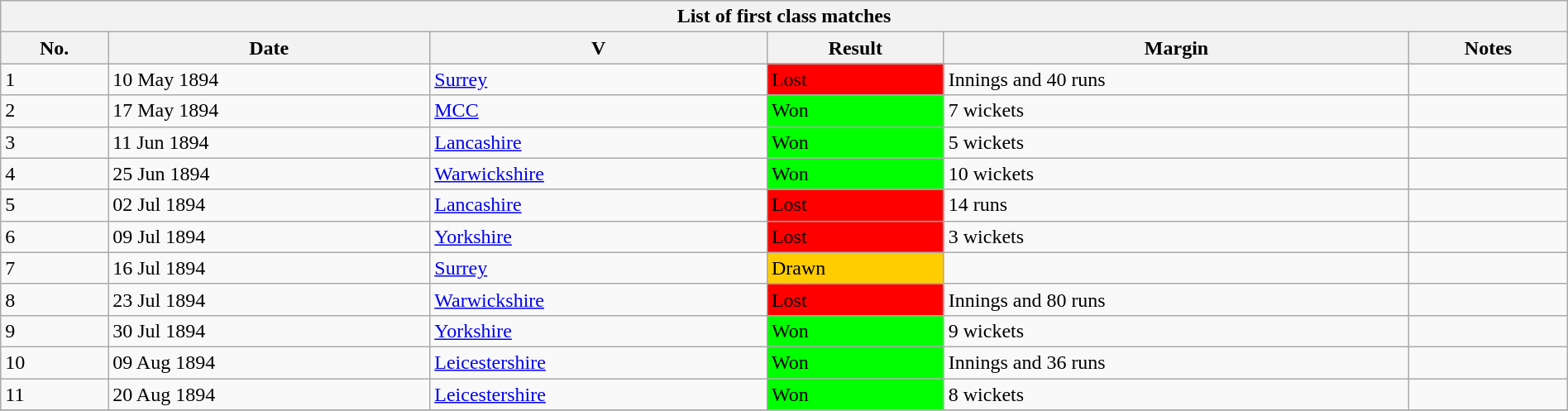<table class="wikitable" width="100%">
<tr>
<th bgcolor="#efefef" colspan=6>List of  first class matches</th>
</tr>
<tr bgcolor="#efefef">
<th>No.</th>
<th>Date</th>
<th>V</th>
<th>Result</th>
<th>Margin</th>
<th>Notes</th>
</tr>
<tr>
<td>1</td>
<td>10 May 1894</td>
<td><a href='#'>Surrey</a><br> </td>
<td bgcolor="#FF0000">Lost</td>
<td>Innings and 40 runs</td>
<td></td>
</tr>
<tr>
<td>2</td>
<td>17 May 1894</td>
<td><a href='#'>MCC</a><br> </td>
<td bgcolor="#00FF00">Won</td>
<td>7 wickets</td>
<td></td>
</tr>
<tr>
<td>3</td>
<td>11 Jun 1894</td>
<td><a href='#'>Lancashire</a> <br> </td>
<td bgcolor="#00FF00">Won</td>
<td>5 wickets</td>
<td></td>
</tr>
<tr>
<td>4</td>
<td>25 Jun 1894</td>
<td><a href='#'>Warwickshire</a> <br> </td>
<td bgcolor="#00FF00">Won</td>
<td>10 wickets</td>
<td></td>
</tr>
<tr>
<td>5</td>
<td>02 Jul 1894</td>
<td><a href='#'>Lancashire</a> <br> </td>
<td bgcolor="#FF0000">Lost</td>
<td>14 runs</td>
<td></td>
</tr>
<tr>
<td>6</td>
<td>09 Jul 1894</td>
<td><a href='#'>Yorkshire</a> <br> </td>
<td bgcolor="#FF0000">Lost</td>
<td>3 wickets</td>
<td></td>
</tr>
<tr>
<td>7</td>
<td>16 Jul 1894</td>
<td><a href='#'>Surrey</a><br> </td>
<td bgcolor="#FFCC00">Drawn</td>
<td></td>
<td></td>
</tr>
<tr>
<td>8</td>
<td>23 Jul 1894</td>
<td><a href='#'>Warwickshire</a> <br></td>
<td bgcolor="#FF0000">Lost</td>
<td>Innings and 80 runs</td>
<td></td>
</tr>
<tr>
<td>9</td>
<td>30 Jul 1894</td>
<td><a href='#'>Yorkshire</a> <br> </td>
<td bgcolor="#00FF00">Won</td>
<td>9 wickets</td>
<td></td>
</tr>
<tr>
<td>10</td>
<td>09 Aug 1894</td>
<td><a href='#'>Leicestershire</a><br> </td>
<td bgcolor="#00FF00">Won</td>
<td>Innings and 36 runs</td>
<td></td>
</tr>
<tr>
<td>11</td>
<td>20 Aug 1894</td>
<td><a href='#'>Leicestershire</a> <br> </td>
<td bgcolor="#00FF00">Won</td>
<td>8 wickets</td>
<td></td>
</tr>
<tr>
</tr>
</table>
